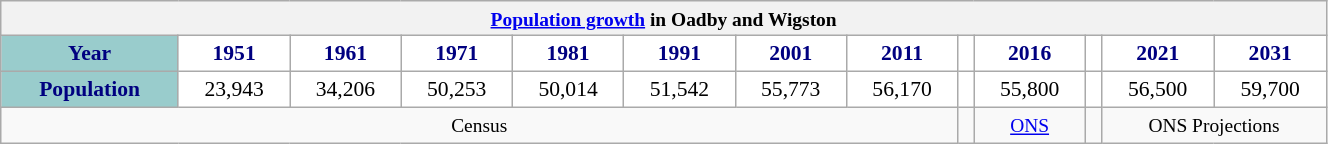<table class="wikitable" style="font-size:90%; width:70%; border:0; text-align:center; line-height:120%;">
<tr>
<th colspan="13" style="text-align:center;font-size:90%;"><a href='#'>Population growth</a> in Oadby and Wigston</th>
</tr>
<tr>
<th style="background:#9cc; color:navy; height:17px;">Year</th>
<th style="background:#fff; color:navy;">1951</th>
<th style="background:#fff; color:navy;">1961</th>
<th style="background:#fff; color:navy;">1971</th>
<th style="background:#fff; color:navy;">1981</th>
<th style="background:#fff; color:navy;">1991</th>
<th style="background:#fff; color:navy;">2001</th>
<th style="background:#fff; color:navy;">2011</th>
<th style="background:#fff; color:navy;"></th>
<th style="background:#fff; color:navy;">2016</th>
<th style="background:#fff; color:navy;"></th>
<th style="background:#fff; color:navy;">2021</th>
<th style="background:#fff; color:navy;">2031</th>
</tr>
<tr style="text-align:center;">
<th style="background:#9cc; color:navy; height:17px;">Population</th>
<td style="background:#fff; color:black;">23,943</td>
<td style="background:#fff; color:black;">34,206</td>
<td style="background:#fff; color:black;">50,253</td>
<td style="background:#fff; color:black;">50,014</td>
<td style="background:#fff; color:black;">51,542</td>
<td style="background:#fff; color:black;">55,773</td>
<td style="background:#fff; color:black;">56,170</td>
<td style="background:#fff; color:black;"></td>
<td style="background:#fff; color:black;">55,800</td>
<td style="background:#fff; color:black;"></td>
<td style="background:#fff; color:black;">56,500</td>
<td style="background:#fff; color:black;">59,700</td>
</tr>
<tr>
<td colspan="8" style="text-align:center;font-size:90%;">Census </td>
<td colspan="1" style="text-align:center;font-size:90%;"></td>
<td colspan="1" style="text-align:center;font-size:90%;"><a href='#'>ONS</a></td>
<td colspan="1" style="text-align:center;font-size:90%;"></td>
<td colspan="2" style="text-align:center;font-size:90%;">ONS Projections </td>
</tr>
</table>
